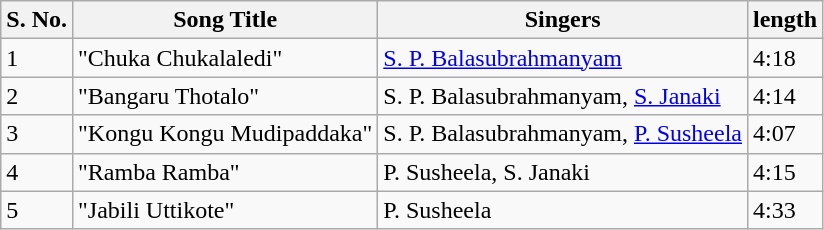<table class="wikitable">
<tr>
<th>S. No.</th>
<th>Song Title</th>
<th>Singers</th>
<th>length</th>
</tr>
<tr>
<td>1</td>
<td>"Chuka Chukalaledi"</td>
<td><a href='#'>S. P. Balasubrahmanyam</a></td>
<td>4:18</td>
</tr>
<tr>
<td>2</td>
<td>"Bangaru Thotalo"</td>
<td>S. P. Balasubrahmanyam, <a href='#'>S. Janaki</a></td>
<td>4:14</td>
</tr>
<tr>
<td>3</td>
<td>"Kongu Kongu Mudipaddaka"</td>
<td>S. P. Balasubrahmanyam, <a href='#'>P. Susheela</a></td>
<td>4:07</td>
</tr>
<tr>
<td>4</td>
<td>"Ramba Ramba"</td>
<td>P. Susheela, S. Janaki</td>
<td>4:15</td>
</tr>
<tr>
<td>5</td>
<td>"Jabili Uttikote"</td>
<td>P. Susheela</td>
<td>4:33</td>
</tr>
</table>
